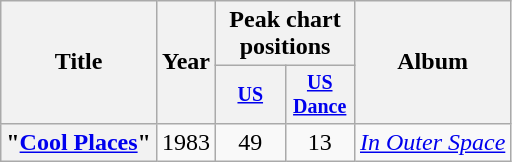<table class="wikitable plainrowheaders" style="text-align:center;">
<tr>
<th rowspan="2">Title</th>
<th rowspan="2">Year</th>
<th colspan="2">Peak chart positions</th>
<th rowspan="2">Album</th>
</tr>
<tr style="font-size:smaller;">
<th style="width:40px;"><a href='#'>US</a></th>
<th style="width:40px;"><a href='#'>US Dance</a></th>
</tr>
<tr>
<th scope="row">"<a href='#'>Cool Places</a>"<br></th>
<td>1983</td>
<td>49</td>
<td>13</td>
<td style="text-align:left;"><em><a href='#'>In Outer Space</a></em></td>
</tr>
</table>
